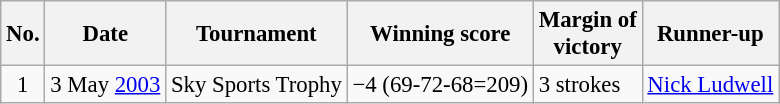<table class="wikitable" style="font-size:95%;">
<tr>
<th>No.</th>
<th>Date</th>
<th>Tournament</th>
<th>Winning score</th>
<th>Margin of<br>victory</th>
<th>Runner-up</th>
</tr>
<tr>
<td align=center>1</td>
<td align=right>3 May <a href='#'>2003</a></td>
<td>Sky Sports Trophy</td>
<td>−4 (69-72-68=209)</td>
<td>3 strokes</td>
<td> <a href='#'>Nick Ludwell</a></td>
</tr>
</table>
